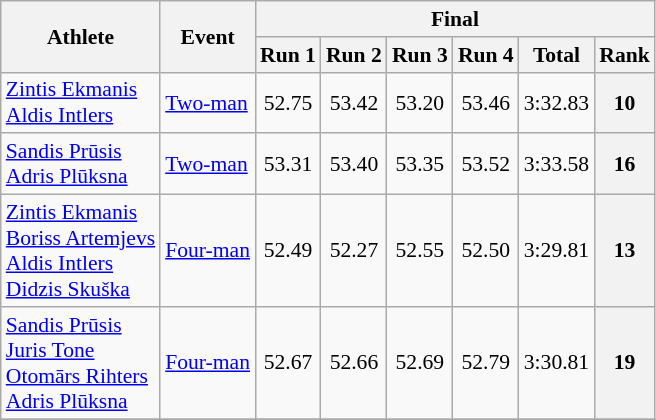<table class="wikitable" style="font-size:90%">
<tr>
<th rowspan="2">Athlete</th>
<th rowspan="2">Event</th>
<th colspan="6">Final</th>
</tr>
<tr>
<th>Run 1</th>
<th>Run 2</th>
<th>Run 3</th>
<th>Run 4</th>
<th>Total</th>
<th>Rank</th>
</tr>
<tr>
<td><a href='#'>Zintis Ekmanis</a><br><a href='#'>Aldis Intlers</a></td>
<td><a href='#'>Two-man</a></td>
<td align="center">52.75</td>
<td align="center">53.42</td>
<td align="center">53.20</td>
<td align="center">53.46</td>
<td align="center">3:32.83</td>
<th align="center">10</th>
</tr>
<tr>
<td><a href='#'>Sandis Prūsis</a><br><a href='#'>Adris Plūksna</a></td>
<td><a href='#'>Two-man</a></td>
<td align="center">53.31</td>
<td align="center">53.40</td>
<td align="center">53.35</td>
<td align="center">53.52</td>
<td align="center">3:33.58</td>
<th align="center">16</th>
</tr>
<tr>
<td><a href='#'>Zintis Ekmanis</a><br><a href='#'>Boriss Artemjevs</a><br><a href='#'>Aldis Intlers</a><br><a href='#'>Didzis Skuška</a></td>
<td><a href='#'>Four-man</a></td>
<td align="center">52.49</td>
<td align="center">52.27</td>
<td align="center">52.55</td>
<td align="center">52.50</td>
<td align="center">3:29.81</td>
<th align="center">13</th>
</tr>
<tr>
<td><a href='#'>Sandis Prūsis</a><br><a href='#'>Juris Tone</a><br><a href='#'>Otomārs Rihters</a><br><a href='#'>Adris Plūksna</a></td>
<td><a href='#'>Four-man</a></td>
<td align="center">52.67</td>
<td align="center">52.66</td>
<td align="center">52.69</td>
<td align="center">52.79</td>
<td align="center">3:30.81</td>
<th align="center">19</th>
</tr>
<tr>
</tr>
</table>
